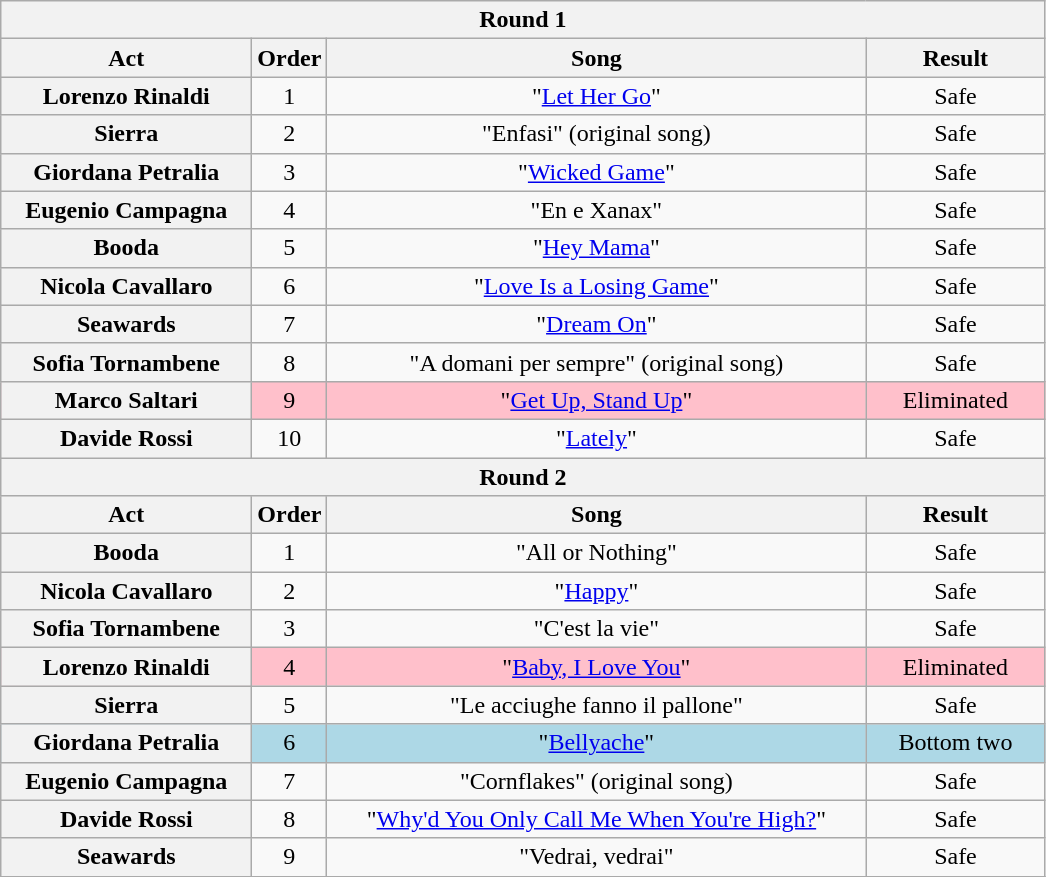<table class="wikitable plainrowheaders" style="text-align:center;">
<tr>
<th colspan="4">Round 1</th>
</tr>
<tr>
<th scope="col" style="width:10em;">Act</th>
<th scope="col">Order</th>
<th scope="col" style="width:22em;">Song</th>
<th scope="col" style="width:7em;">Result</th>
</tr>
<tr>
<th scope="row">Lorenzo Rinaldi</th>
<td>1</td>
<td>"<a href='#'>Let Her Go</a>"</td>
<td>Safe</td>
</tr>
<tr>
<th scope="row">Sierra</th>
<td>2</td>
<td>"Enfasi" (original song)</td>
<td>Safe</td>
</tr>
<tr>
<th scope="row">Giordana Petralia</th>
<td>3</td>
<td>"<a href='#'>Wicked Game</a>"</td>
<td>Safe</td>
</tr>
<tr>
<th scope="row">Eugenio Campagna</th>
<td>4</td>
<td>"En e Xanax"</td>
<td>Safe</td>
</tr>
<tr>
<th scope="row">Booda</th>
<td>5</td>
<td>"<a href='#'>Hey Mama</a>"</td>
<td>Safe</td>
</tr>
<tr>
<th scope="row">Nicola Cavallaro</th>
<td>6</td>
<td>"<a href='#'>Love Is a Losing Game</a>"</td>
<td>Safe</td>
</tr>
<tr>
<th scope="row">Seawards</th>
<td>7</td>
<td>"<a href='#'>Dream On</a>"</td>
<td>Safe</td>
</tr>
<tr>
<th scope="row">Sofia Tornambene</th>
<td>8</td>
<td>"A domani per sempre" (original song)</td>
<td>Safe</td>
</tr>
<tr bgcolor=pink>
<th scope="row">Marco Saltari</th>
<td>9</td>
<td>"<a href='#'>Get Up, Stand Up</a>"</td>
<td>Eliminated</td>
</tr>
<tr>
<th scope="row">Davide Rossi</th>
<td>10</td>
<td>"<a href='#'>Lately</a>"</td>
<td>Safe</td>
</tr>
<tr>
<th colspan="4">Round 2</th>
</tr>
<tr>
<th scope="col" style="width:10em;">Act</th>
<th scope="col">Order</th>
<th scope="col" style="width:20em;">Song</th>
<th scope="col" style="width:7em;">Result</th>
</tr>
<tr>
<th scope="row">Booda</th>
<td>1</td>
<td>"All or Nothing"</td>
<td>Safe</td>
</tr>
<tr>
<th scope="row">Nicola Cavallaro</th>
<td>2</td>
<td>"<a href='#'>Happy</a>"</td>
<td>Safe</td>
</tr>
<tr>
<th scope="row">Sofia Tornambene</th>
<td>3</td>
<td>"C'est la vie"</td>
<td>Safe</td>
</tr>
<tr bgcolor=pink>
<th scope="row">Lorenzo Rinaldi</th>
<td>4</td>
<td>"<a href='#'>Baby, I Love You</a>"</td>
<td>Eliminated</td>
</tr>
<tr>
<th scope="row">Sierra</th>
<td>5</td>
<td>"Le acciughe fanno il pallone"</td>
<td>Safe</td>
</tr>
<tr bgcolor=lightblue>
<th scope="row">Giordana Petralia</th>
<td>6</td>
<td>"<a href='#'>Bellyache</a>"</td>
<td>Bottom two</td>
</tr>
<tr>
<th scope="row">Eugenio Campagna</th>
<td>7</td>
<td>"Cornflakes" (original song)</td>
<td>Safe</td>
</tr>
<tr>
<th scope="row">Davide Rossi</th>
<td>8</td>
<td>"<a href='#'>Why'd You Only Call Me When You're High?</a>"</td>
<td>Safe</td>
</tr>
<tr>
<th scope="row">Seawards</th>
<td>9</td>
<td>"Vedrai, vedrai"</td>
<td>Safe</td>
</tr>
<tr>
</tr>
</table>
